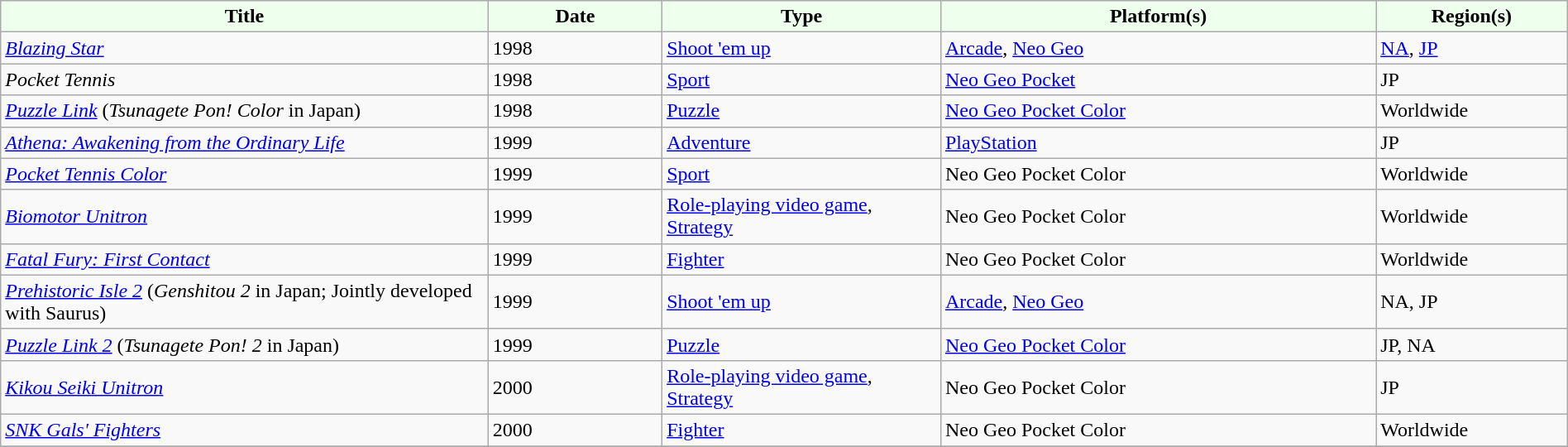<table class="wikitable sortable" style="text-align: left; width: 100%;">
<tr>
<th style="background: #efe; width: 28%;">Title</th>
<th style="background: #efe; width: 10%;">Date</th>
<th style="background: #efe; width: 16%;">Type</th>
<th style="background: #efe; width: 25%;">Platform(s)</th>
<th style="background: #efe; width: 11%;">Region(s)</th>
</tr>
<tr>
<td><em><a href='#'>Blazing Star</a></em></td>
<td>1998</td>
<td><a href='#'>Shoot 'em up</a></td>
<td><a href='#'>Arcade</a>, <a href='#'>Neo Geo</a></td>
<td><a href='#'>NA</a>, <a href='#'>JP</a></td>
</tr>
<tr>
<td><em>Pocket Tennis</em></td>
<td>1998</td>
<td><a href='#'>Sport</a></td>
<td><a href='#'>Neo Geo Pocket</a></td>
<td>JP</td>
</tr>
<tr>
<td><em><a href='#'>Puzzle Link</a></em> (<em>Tsunagete Pon! Color</em> in Japan)</td>
<td>1998</td>
<td><a href='#'>Puzzle</a></td>
<td><a href='#'>Neo Geo Pocket Color</a></td>
<td>Worldwide</td>
</tr>
<tr>
<td><em><a href='#'>Athena: Awakening from the Ordinary Life</a></em></td>
<td>1999</td>
<td><a href='#'>Adventure</a></td>
<td><a href='#'>PlayStation</a></td>
<td>JP</td>
</tr>
<tr>
<td><em><a href='#'>Pocket Tennis Color</a></em></td>
<td>1999</td>
<td><a href='#'>Sport</a></td>
<td>Neo Geo Pocket Color</td>
<td>Worldwide</td>
</tr>
<tr>
<td><em><a href='#'>Biomotor Unitron</a></em></td>
<td>1999</td>
<td><a href='#'>Role-playing video game</a>, <a href='#'>Strategy</a></td>
<td>Neo Geo Pocket Color</td>
<td>Worldwide</td>
</tr>
<tr>
<td><em><a href='#'>Fatal Fury: First Contact</a></em></td>
<td>1999</td>
<td><a href='#'>Fighter</a></td>
<td>Neo Geo Pocket Color</td>
<td>Worldwide</td>
</tr>
<tr>
<td><em><a href='#'>Prehistoric Isle 2</a></em> (<em>Genshitou 2</em> in Japan; Jointly developed with Saurus)</td>
<td>1999</td>
<td><a href='#'>Shoot 'em up</a></td>
<td><a href='#'>Arcade</a>, <a href='#'>Neo Geo</a></td>
<td>NA, JP</td>
</tr>
<tr>
<td><em><a href='#'>Puzzle Link 2</a></em> (<em>Tsunagete Pon! 2</em> in Japan)</td>
<td>1999</td>
<td><a href='#'>Puzzle</a></td>
<td><a href='#'>Neo Geo Pocket Color</a></td>
<td>JP, NA</td>
</tr>
<tr>
<td><em><a href='#'>Kikou Seiki Unitron</a></em></td>
<td>2000</td>
<td><a href='#'>Role-playing video game</a>, <a href='#'>Strategy</a></td>
<td>Neo Geo Pocket Color</td>
<td>JP</td>
</tr>
<tr>
<td><em><a href='#'>SNK Gals' Fighters</a></em></td>
<td>2000</td>
<td><a href='#'>Fighter</a></td>
<td>Neo Geo Pocket Color</td>
<td>Worldwide</td>
</tr>
<tr>
</tr>
</table>
